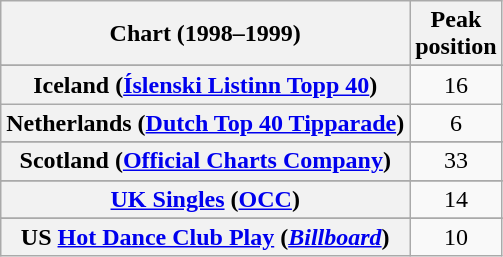<table class="wikitable sortable plainrowheaders">
<tr>
<th scope="col">Chart (1998–1999)</th>
<th scope="col">Peak<br>position</th>
</tr>
<tr>
</tr>
<tr>
</tr>
<tr>
<th scope="row">Iceland (<a href='#'>Íslenski Listinn Topp 40</a>)</th>
<td align="center">16</td>
</tr>
<tr>
<th scope="row">Netherlands (<a href='#'>Dutch Top 40 Tipparade</a>)</th>
<td align="center">6</td>
</tr>
<tr>
</tr>
<tr>
<th scope="row">Scotland (<a href='#'>Official Charts Company</a>)</th>
<td align="center">33</td>
</tr>
<tr>
</tr>
<tr>
<th scope="row"><a href='#'>UK Singles</a> (<a href='#'>OCC</a>)</th>
<td align="center">14</td>
</tr>
<tr>
</tr>
<tr>
<th scope="row">US <a href='#'>Hot Dance Club Play</a> (<em><a href='#'>Billboard</a></em>)</th>
<td align="center">10</td>
</tr>
</table>
